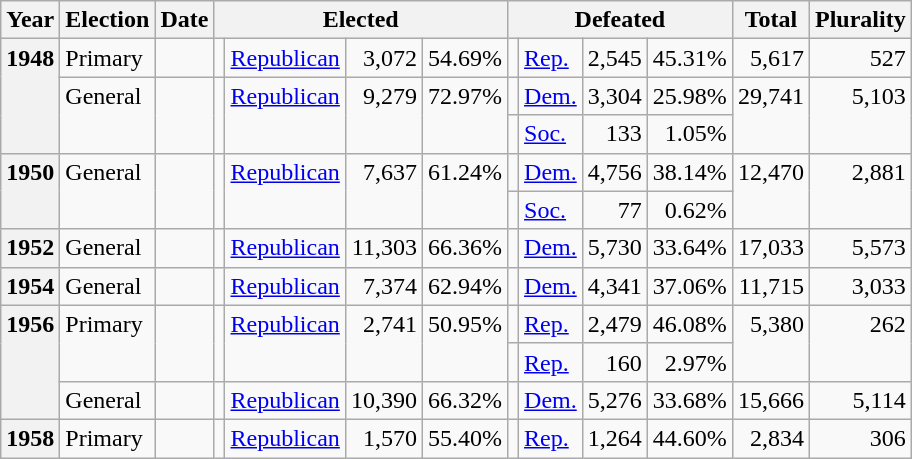<table class=wikitable>
<tr>
<th>Year</th>
<th>Election</th>
<th>Date</th>
<th ! colspan="4">Elected</th>
<th ! colspan="4">Defeated</th>
<th>Total</th>
<th>Plurality</th>
</tr>
<tr>
<th rowspan="3" valign="top">1948</th>
<td valign="top">Primary</td>
<td valign="top"></td>
<td valign="top"></td>
<td valign="top" ><a href='#'>Republican</a></td>
<td valign="top" align="right">3,072</td>
<td valign="top" align="right">54.69%</td>
<td valign="top"></td>
<td valign="top" ><a href='#'>Rep.</a></td>
<td valign="top" align="right">2,545</td>
<td valign="top" align="right">45.31%</td>
<td valign="top" align="right">5,617</td>
<td valign="top" align="right">527</td>
</tr>
<tr>
<td rowspan="2" valign="top">General</td>
<td rowspan="2" valign="top"></td>
<td rowspan="2" valign="top"></td>
<td rowspan="2" valign="top" ><a href='#'>Republican</a></td>
<td rowspan="2" valign="top" align="right">9,279</td>
<td rowspan="2" valign="top" align="right">72.97%</td>
<td valign="top"></td>
<td valign="top" ><a href='#'>Dem.</a></td>
<td valign="top" align="right">3,304</td>
<td valign="top" align="right">25.98%</td>
<td rowspan="2" valign="top" align="right">29,741</td>
<td rowspan="2" valign="top" align="right">5,103</td>
</tr>
<tr>
<td valign="top"></td>
<td valign="top" ><a href='#'>Soc.</a></td>
<td valign="top" align="right">133</td>
<td valign="top" align="right">1.05%</td>
</tr>
<tr>
<th rowspan="2" valign="top">1950</th>
<td rowspan="2" valign="top">General</td>
<td rowspan="2" valign="top"></td>
<td rowspan="2" valign="top"></td>
<td rowspan="2" valign="top" ><a href='#'>Republican</a></td>
<td rowspan="2" valign="top" align="right">7,637</td>
<td rowspan="2" valign="top" align="right">61.24%</td>
<td valign="top"></td>
<td valign="top" ><a href='#'>Dem.</a></td>
<td valign="top" align="right">4,756</td>
<td valign="top" align="right">38.14%</td>
<td rowspan="2" valign="top" align="right">12,470</td>
<td rowspan="2" valign="top" align="right">2,881</td>
</tr>
<tr>
<td valign="top"></td>
<td valign="top" ><a href='#'>Soc.</a></td>
<td valign="top" align="right">77</td>
<td valign="top" align="right">0.62%</td>
</tr>
<tr>
<th valign="top">1952</th>
<td valign="top">General</td>
<td valign="top"></td>
<td valign="top"></td>
<td valign="top" ><a href='#'>Republican</a></td>
<td valign="top" align="right">11,303</td>
<td valign="top" align="right">66.36%</td>
<td valign="top"></td>
<td valign="top" ><a href='#'>Dem.</a></td>
<td valign="top" align="right">5,730</td>
<td valign="top" align="right">33.64%</td>
<td valign="top" align="right">17,033</td>
<td valign="top" align="right">5,573</td>
</tr>
<tr>
<th valign="top">1954</th>
<td valign="top">General</td>
<td valign="top"></td>
<td valign="top"></td>
<td valign="top" ><a href='#'>Republican</a></td>
<td valign="top" align="right">7,374</td>
<td valign="top" align="right">62.94%</td>
<td valign="top"></td>
<td valign="top" ><a href='#'>Dem.</a></td>
<td valign="top" align="right">4,341</td>
<td valign="top" align="right">37.06%</td>
<td valign="top" align="right">11,715</td>
<td valign="top" align="right">3,033</td>
</tr>
<tr>
<th rowspan="3" valign="top">1956</th>
<td rowspan="2" valign="top">Primary</td>
<td rowspan="2" valign="top"></td>
<td rowspan="2" valign="top"></td>
<td rowspan="2" valign="top" ><a href='#'>Republican</a></td>
<td rowspan="2" valign="top" align="right">2,741</td>
<td rowspan="2" valign="top" align="right">50.95%</td>
<td valign="top"></td>
<td valign="top" ><a href='#'>Rep.</a></td>
<td valign="top" align="right">2,479</td>
<td valign="top" align="right">46.08%</td>
<td rowspan="2" valign="top" align="right">5,380</td>
<td rowspan="2" valign="top" align="right">262</td>
</tr>
<tr>
<td valign="top"></td>
<td valign="top" ><a href='#'>Rep.</a></td>
<td valign="top" align="right">160</td>
<td valign="top" align="right">2.97%</td>
</tr>
<tr>
<td valign="top">General</td>
<td valign="top"></td>
<td valign="top"></td>
<td valign="top" ><a href='#'>Republican</a></td>
<td valign="top" align="right">10,390</td>
<td valign="top" align="right">66.32%</td>
<td valign="top"></td>
<td valign="top" ><a href='#'>Dem.</a></td>
<td valign="top" align="right">5,276</td>
<td valign="top" align="right">33.68%</td>
<td valign="top" align="right">15,666</td>
<td valign="top" align="right">5,114</td>
</tr>
<tr>
<th valign="top">1958</th>
<td valign="top">Primary</td>
<td valign="top"></td>
<td valign="top"></td>
<td valign="top" ><a href='#'>Republican</a></td>
<td valign="top" align="right">1,570</td>
<td valign="top" align="right">55.40%</td>
<td valign="top"></td>
<td valign="top" ><a href='#'>Rep.</a></td>
<td valign="top" align="right">1,264</td>
<td valign="top" align="right">44.60%</td>
<td valign="top" align="right">2,834</td>
<td valign="top" align="right">306</td>
</tr>
</table>
